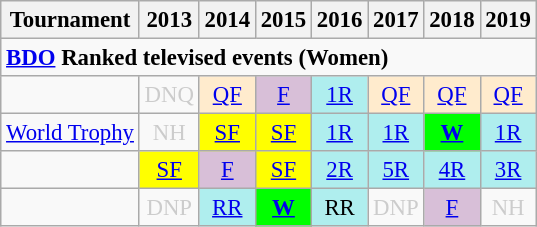<table class="wikitable" style="text-align:center;font-size:95%">
<tr>
<th>Tournament</th>
<th>2013</th>
<th>2014</th>
<th>2015</th>
<th>2016</th>
<th>2017</th>
<th>2018</th>
<th>2019</th>
</tr>
<tr>
<td colspan="14" align="left"><strong><a href='#'>BDO</a> Ranked televised events (Women)</strong></td>
</tr>
<tr>
<td align="left"></td>
<td style="text-align:center; color:#ccc;">DNQ</td>
<td style="text-align:center; background:#ffebcd;"><a href='#'>QF</a></td>
<td style="text-align:center; background:thistle;"><a href='#'>F</a></td>
<td style="text-align:center; background:#afeeee;"><a href='#'>1R</a></td>
<td style="text-align:center; background:#ffebcd;"><a href='#'>QF</a></td>
<td style="text-align:center; background:#ffebcd;"><a href='#'>QF</a></td>
<td style="text-align:center; background:#ffebcd;"><a href='#'>QF</a></td>
</tr>
<tr>
<td align="left"><a href='#'>World Trophy</a></td>
<td style="text-align:center; color:#ccc;">NH</td>
<td style="text-align:center; background:yellow;"><a href='#'>SF</a></td>
<td style="text-align:center; background:yellow;"><a href='#'>SF</a></td>
<td style="text-align:center; background:#afeeee;"><a href='#'>1R</a></td>
<td style="text-align:center; background:#afeeee;"><a href='#'>1R</a></td>
<td style="text-align:center; background:lime;"><strong><a href='#'>W</a></strong></td>
<td style="text-align:center; background:#afeeee;"><a href='#'>1R</a></td>
</tr>
<tr>
<td align="left"></td>
<td style="text-align:center; background:yellow;"><a href='#'>SF</a></td>
<td style="text-align:center; background:thistle;"><a href='#'>F</a></td>
<td style="text-align:center; background:yellow;"><a href='#'>SF</a></td>
<td style="text-align:center; background:#afeeee;"><a href='#'>2R</a></td>
<td style="text-align:center; background:#afeeee;"><a href='#'>5R</a></td>
<td style="text-align:center; background:#afeeee;"><a href='#'>4R</a></td>
<td style="text-align:center; background:#afeeee;"><a href='#'>3R</a></td>
</tr>
<tr>
<td align="left"></td>
<td style="text-align:center; color:#ccc;">DNP</td>
<td style="text-align:center; background:#afeeee;"><a href='#'>RR</a></td>
<td style="text-align:center; background:lime;"><strong><a href='#'>W</a></strong></td>
<td style="text-align:center; background:#afeeee;">RR</td>
<td style="text-align:center; color:#ccc;">DNP</td>
<td style="text-align:center; background:thistle;"><a href='#'>F</a></td>
<td style="text-align:center; color:#ccc;">NH</td>
</tr>
</table>
